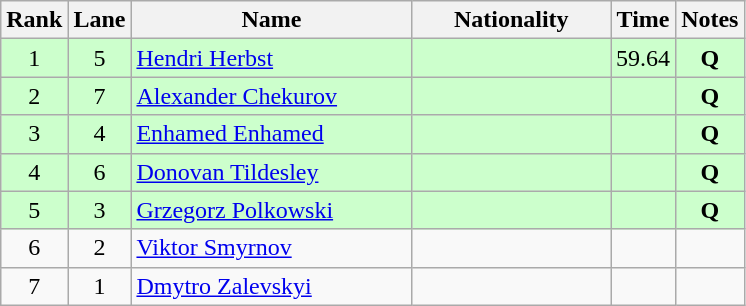<table class="wikitable sortable" style="text-align:center">
<tr>
<th>Rank</th>
<th>Lane</th>
<th style="width:180px">Name</th>
<th style="width:125px">Nationality</th>
<th>Time</th>
<th>Notes</th>
</tr>
<tr style="background:#cfc;">
<td>1</td>
<td>5</td>
<td style="text-align:left;"><a href='#'>Hendri Herbst</a></td>
<td style="text-align:left;"></td>
<td>59.64</td>
<td><strong>Q</strong></td>
</tr>
<tr style="background:#cfc;">
<td>2</td>
<td>7</td>
<td style="text-align:left;"><a href='#'>Alexander Chekurov</a></td>
<td style="text-align:left;"></td>
<td></td>
<td><strong>Q</strong></td>
</tr>
<tr style="background:#cfc;">
<td>3</td>
<td>4</td>
<td style="text-align:left;"><a href='#'>Enhamed Enhamed</a></td>
<td style="text-align:left;"></td>
<td></td>
<td><strong>Q</strong></td>
</tr>
<tr style="background:#cfc;">
<td>4</td>
<td>6</td>
<td style="text-align:left;"><a href='#'>Donovan Tildesley</a></td>
<td style="text-align:left;"></td>
<td></td>
<td><strong>Q</strong></td>
</tr>
<tr style="background:#cfc;">
<td>5</td>
<td>3</td>
<td style="text-align:left;"><a href='#'>Grzegorz Polkowski</a></td>
<td style="text-align:left;"></td>
<td></td>
<td><strong>Q</strong></td>
</tr>
<tr>
<td>6</td>
<td>2</td>
<td style="text-align:left;"><a href='#'>Viktor Smyrnov</a></td>
<td style="text-align:left;"></td>
<td></td>
<td></td>
</tr>
<tr>
<td>7</td>
<td>1</td>
<td style="text-align:left;"><a href='#'>Dmytro Zalevskyi</a></td>
<td style="text-align:left;"></td>
<td></td>
<td></td>
</tr>
</table>
